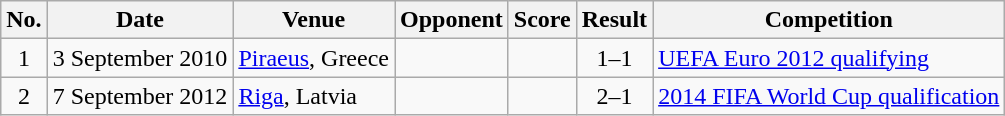<table class="wikitable sortable">
<tr>
<th scope="col">No.</th>
<th scope="col">Date</th>
<th scope="col">Venue</th>
<th scope="col">Opponent</th>
<th scope="col">Score</th>
<th scope="col">Result</th>
<th scope="col">Competition</th>
</tr>
<tr>
<td style="text-align:center">1</td>
<td>3 September 2010</td>
<td><a href='#'>Piraeus</a>, Greece</td>
<td></td>
<td></td>
<td style="text-align:center">1–1</td>
<td><a href='#'>UEFA Euro 2012 qualifying</a></td>
</tr>
<tr>
<td style="text-align:center">2</td>
<td>7 September 2012</td>
<td><a href='#'>Riga</a>, Latvia</td>
<td></td>
<td></td>
<td style="text-align:center">2–1</td>
<td><a href='#'>2014 FIFA World Cup qualification</a></td>
</tr>
</table>
